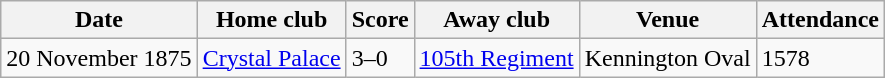<table class="wikitable">
<tr>
<th>Date</th>
<th>Home club</th>
<th>Score</th>
<th>Away club</th>
<th>Venue</th>
<th>Attendance</th>
</tr>
<tr>
<td>20 November 1875</td>
<td><a href='#'>Crystal Palace</a></td>
<td>3–0</td>
<td><a href='#'>105th Regiment</a></td>
<td>Kennington Oval</td>
<td>1578</td>
</tr>
</table>
